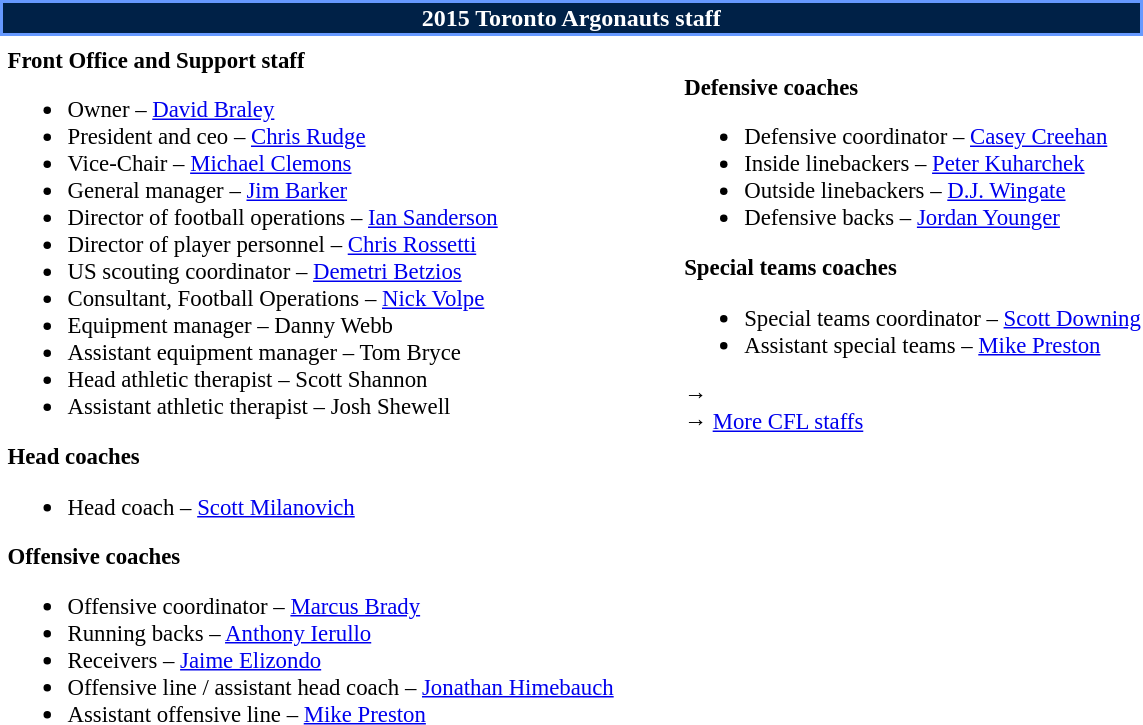<table class="toccolours" style="text-align: left;">
<tr>
<th colspan=7 style="background:#002147; border: 2px solid #6699FF; color:#FFFFFF; text-align:center;"><strong>2015 Toronto Argonauts staff</strong></th>
</tr>
<tr>
<td colspan=7 style="text-align:right;"></td>
</tr>
<tr>
<td style="vertical-align:top;"></td>
<td style="font-size: 95%;vertical-align:top;"><strong>Front Office and Support staff</strong><br><ul><li>Owner – <a href='#'>David Braley</a></li><li>President and ceo – <a href='#'>Chris Rudge</a></li><li>Vice-Chair – <a href='#'>Michael Clemons</a></li><li>General manager – <a href='#'>Jim Barker</a></li><li>Director of football operations – <a href='#'>Ian Sanderson</a></li><li>Director of player personnel – <a href='#'>Chris Rossetti</a></li><li>US scouting coordinator – <a href='#'>Demetri Betzios</a></li><li>Consultant, Football Operations – <a href='#'>Nick Volpe</a></li><li>Equipment manager – Danny Webb</li><li>Assistant equipment manager – Tom Bryce</li><li>Head athletic therapist – Scott Shannon</li><li>Assistant athletic therapist – Josh Shewell</li></ul><strong>Head coaches</strong><ul><li>Head coach – <a href='#'>Scott Milanovich</a></li></ul><strong>Offensive coaches</strong><ul><li>Offensive coordinator – <a href='#'>Marcus Brady</a></li><li>Running backs – <a href='#'>Anthony Ierullo</a></li><li>Receivers – <a href='#'>Jaime Elizondo</a></li><li>Offensive line / assistant head coach – <a href='#'>Jonathan Himebauch</a></li><li>Assistant offensive line – <a href='#'>Mike Preston</a></li></ul></td>
<td width="35"> </td>
<td style="vertical-align:top;"></td>
<td style="font-size: 95%;vertical-align:top;"><br><strong>Defensive coaches</strong><ul><li>Defensive coordinator – <a href='#'>Casey Creehan</a></li><li>Inside linebackers – <a href='#'>Peter Kuharchek</a></li><li>Outside linebackers – <a href='#'>D.J. Wingate</a></li><li>Defensive backs – <a href='#'>Jordan Younger</a></li></ul><strong>Special teams coaches</strong><ul><li>Special teams coordinator – <a href='#'>Scott Downing</a></li><li>Assistant special teams – <a href='#'>Mike Preston</a></li></ul>→ <span></span><br>
→ <a href='#'>More CFL staffs</a></td>
</tr>
</table>
